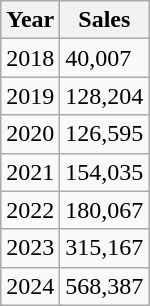<table class="wikitable">
<tr>
<th>Year</th>
<th>Sales</th>
</tr>
<tr>
<td>2018</td>
<td>40,007</td>
</tr>
<tr>
<td>2019</td>
<td>128,204</td>
</tr>
<tr>
<td>2020</td>
<td>126,595</td>
</tr>
<tr>
<td>2021</td>
<td>154,035</td>
</tr>
<tr>
<td>2022</td>
<td>180,067</td>
</tr>
<tr>
<td>2023</td>
<td>315,167</td>
</tr>
<tr>
<td>2024</td>
<td>568,387</td>
</tr>
</table>
